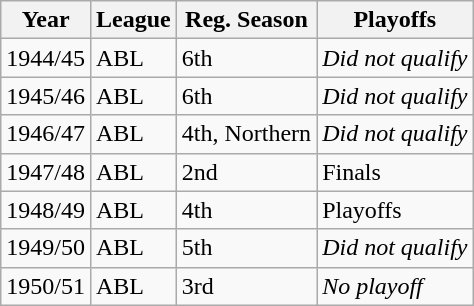<table class="wikitable">
<tr>
<th>Year</th>
<th>League</th>
<th>Reg. Season</th>
<th>Playoffs</th>
</tr>
<tr>
<td>1944/45</td>
<td>ABL</td>
<td>6th</td>
<td><em>Did not qualify</em></td>
</tr>
<tr>
<td>1945/46</td>
<td>ABL</td>
<td>6th</td>
<td><em>Did not qualify</em></td>
</tr>
<tr>
<td>1946/47</td>
<td>ABL</td>
<td>4th, Northern</td>
<td><em>Did not qualify</em></td>
</tr>
<tr>
<td>1947/48</td>
<td>ABL</td>
<td>2nd</td>
<td>Finals</td>
</tr>
<tr>
<td>1948/49</td>
<td>ABL</td>
<td>4th</td>
<td>Playoffs</td>
</tr>
<tr>
<td>1949/50</td>
<td>ABL</td>
<td>5th</td>
<td><em>Did not qualify</em></td>
</tr>
<tr>
<td>1950/51</td>
<td>ABL</td>
<td>3rd</td>
<td><em>No playoff</em></td>
</tr>
</table>
